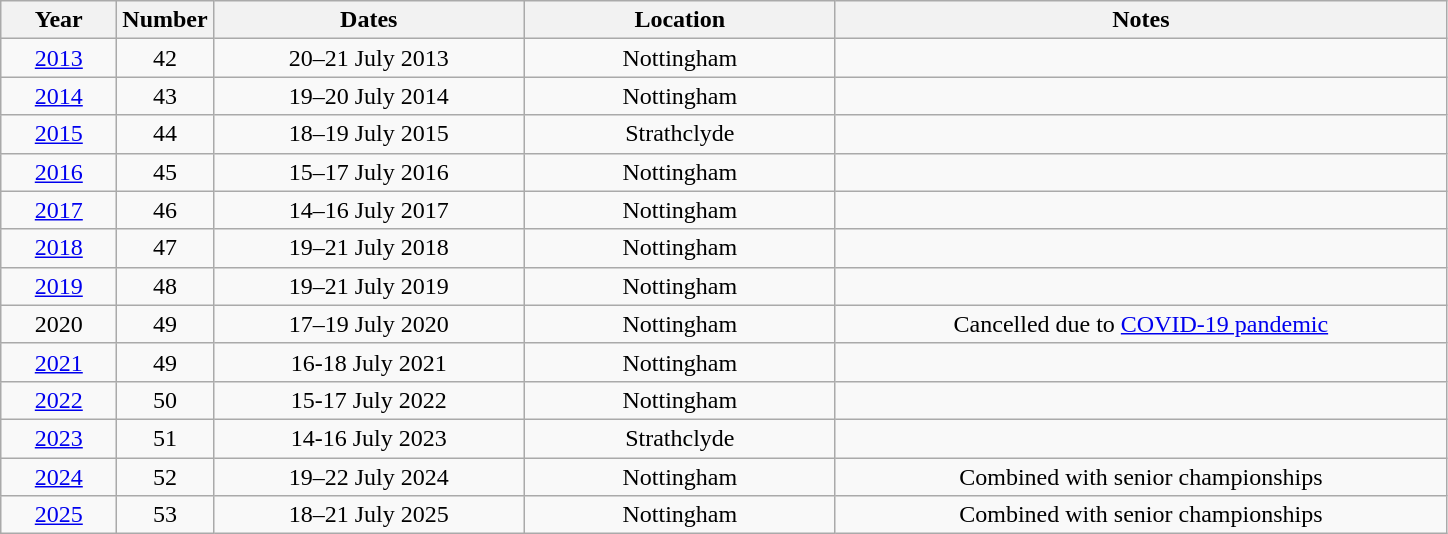<table class="wikitable" style="text-align:center">
<tr>
<th width=70>Year</th>
<th width=50>Number</th>
<th width=200>Dates</th>
<th width=200>Location</th>
<th width=400>Notes</th>
</tr>
<tr>
<td><a href='#'>2013</a></td>
<td>42</td>
<td>20–21 July 2013</td>
<td>Nottingham</td>
<td></td>
</tr>
<tr>
<td><a href='#'>2014</a></td>
<td>43</td>
<td>19–20 July 2014</td>
<td>Nottingham</td>
<td></td>
</tr>
<tr>
<td><a href='#'>2015</a></td>
<td>44</td>
<td>18–19 July 2015</td>
<td>Strathclyde</td>
<td></td>
</tr>
<tr>
<td><a href='#'>2016</a></td>
<td>45</td>
<td>15–17 July 2016</td>
<td>Nottingham</td>
<td></td>
</tr>
<tr>
<td><a href='#'>2017</a></td>
<td>46</td>
<td>14–16 July 2017</td>
<td>Nottingham</td>
<td></td>
</tr>
<tr>
<td><a href='#'>2018</a></td>
<td>47</td>
<td>19–21 July 2018</td>
<td>Nottingham</td>
<td></td>
</tr>
<tr>
<td><a href='#'>2019</a></td>
<td>48</td>
<td>19–21 July 2019</td>
<td>Nottingham</td>
<td></td>
</tr>
<tr>
<td>2020</td>
<td>49</td>
<td>17–19 July 2020</td>
<td>Nottingham</td>
<td>Cancelled due to <a href='#'>COVID-19 pandemic</a></td>
</tr>
<tr>
<td><a href='#'>2021</a></td>
<td>49</td>
<td>16-18 July 2021</td>
<td>Nottingham</td>
<td></td>
</tr>
<tr>
<td><a href='#'>2022</a></td>
<td>50</td>
<td>15-17 July 2022</td>
<td>Nottingham</td>
<td></td>
</tr>
<tr>
<td><a href='#'>2023</a></td>
<td>51</td>
<td>14-16 July 2023</td>
<td>Strathclyde</td>
<td></td>
</tr>
<tr>
<td><a href='#'>2024</a></td>
<td>52</td>
<td>19–22 July 2024</td>
<td>Nottingham</td>
<td>Combined with senior championships</td>
</tr>
<tr>
<td><a href='#'>2025</a></td>
<td>53</td>
<td>18–21 July 2025</td>
<td>Nottingham</td>
<td>Combined with senior championships</td>
</tr>
</table>
